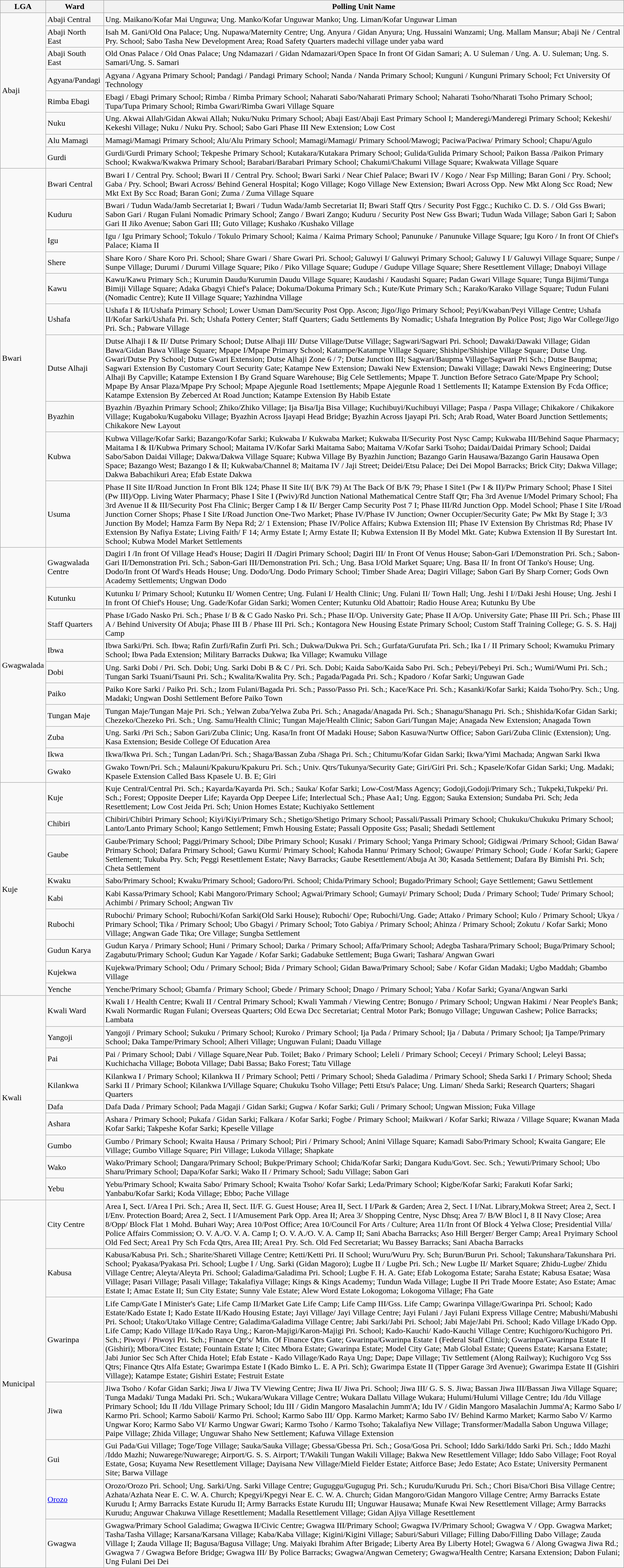<table class="wikitable sortable">
<tr>
<th>LGA</th>
<th>Ward</th>
<th>Polling Unit Name</th>
</tr>
<tr>
<td rowspan="8">Abaji</td>
<td>Abaji Central</td>
<td>Ung. Maikano/Kofar Mai Unguwa; Ung. Manko/Kofar Unguwar Manko; Ung. Liman/Kofar Unguwar Liman</td>
</tr>
<tr>
<td>Abaji North East</td>
<td>Isah M. Gani/Old Ona Palace; Ung. Nupawa/Maternity Centre; Ung. Anyura / Gidan Anyura; Ung. Hussaini Wanzami; Ung. Mallam Mansur; Abaji Ne / Central Pry. School; Sabo Tasha New Development Area; Road Safety Quarters madechi village under yaba ward</td>
</tr>
<tr>
<td>Abaji South East</td>
<td>Old Onas Palace / Old Onas Palace; Ung Ndamazari / Gidan Ndamazari/Open Space In front Of Gidan Samari; A. U Suleman / Ung. A. U. Suleman; Ung. S. Samari/Ung. S. Samari</td>
</tr>
<tr>
<td>Agyana/Pandagi</td>
<td>Agyana / Agyana Primary School; Pandagi / Pandagi Primary School; Nanda / Nanda Primary School; Kunguni / Kunguni Primary School; Fct University Of Technology</td>
</tr>
<tr>
<td>Rimba Ebagi</td>
<td>Ebagi / Ebagi Primary School; Rimba / Rimba Primary School; Naharati Sabo/Naharati Primary School; Naharati Tsoho/Nharati Tsoho Primary School; Tupa/Tupa Primary School; Rimba Gwari/Rimba Gwari Village Square</td>
</tr>
<tr>
<td>Nuku</td>
<td>Ung. Akwai Allah/Gidan Akwai Allah; Nuku/Nuku Primary School; Abaji East/Abaji East Primary School I; Manderegi/Manderegi Primary School; Kekeshi/ Kekeshi Village; Nuku / Nuku Pry. School; Sabo Gari Phase III New Extension; Low Cost</td>
</tr>
<tr>
<td>Alu Mamagi</td>
<td>Mamagi/Mamagi Primary School; Alu/Alu Primary School; Mamagi/Mamagi/ Primary School/Mawogi; Paciwa/Paciwa/ Primary School; Chapu/Agulo</td>
</tr>
<tr>
<td>Gurdi</td>
<td>Gurdi/Gurdi Primary School; Tekpeshe Primary School; Kutakara/Kutakara Primary School; Gulida/Gulida Primary School; Paikon Bassa /Paikon Primary School; Kwakwa/Kwakwa Primary School; Barabari/Barabari Primary School; Chakumi/Chakumi Village Square; Kwakwata Village Square</td>
</tr>
<tr>
<td rowspan="10">Bwari</td>
<td>Bwari Central</td>
<td>Bwari I / Central Pry. School; Bwari II / Central Pry. School; Bwari Sarki / Near Chief Palace; Bwari IV / Kogo / Near Fsp Milling; Baran Goni / Pry. School; Gaba / Pry. School; Bwari Across/ Behind General Hospital; Kogo Village; Kogo Village New Extension; Bwari Across Opp. New Mkt Along Scc Road; New Mkt Ext By Scc Road; Baran Goni; Zuma / Zuma Village Square</td>
</tr>
<tr>
<td>Kuduru</td>
<td>Bwari / Tudun Wada/Jamb Secretariat I; Bwari / Tudun Wada/Jamb Secretariat II; Bwari Staff Qtrs / Security Post Fggc.; Kuchiko C. D. S. / Old Gss Bwari; Sabon Gari / Rugan Fulani Nomadic Primary School; Zango / Bwari Zango; Kuduru / Security Post New Gss Bwari; Tudun Wada Village; Sabon Gari I; Sabon Gari II Jiko Avenue; Sabon Gari III; Guto Village; Kushako /Kushako Village</td>
</tr>
<tr>
<td>Igu</td>
<td>Igu / Igu Primary School; Tokulo / Tokulo Primary School; Kaima / Kaima Primary School; Panunuke / Panunuke Village Square; Igu Koro / In front Of Chief's Palace; Kiama II</td>
</tr>
<tr>
<td>Shere</td>
<td>Share Koro / Share Koro Pri. School; Share Gwari / Share Gwari Pri. School; Galuwyi I/ Galuwyi Primary School; Galuwy I I/ Galuwyi Village Square; Sunpe / Sunpe Village; Durumi / Durumi Village Square; Piko / Piko Village Square; Gudupe / Gudupe Village Square; Shere Resettlement Village; Dnaboyi Village</td>
</tr>
<tr>
<td>Kawu</td>
<td>Kawu/Kawu Primary Sch.; Kurumin Daudu/Kurumin Daudu Village Square; Kaudashi / Kaudashi Square; Padan Gwari Village Square; Tunga Bijimi/Tunga Bimiji Village Square; Adaka Gbagyi Chief's Palace; Dokuma/Dokuma Primary Sch.; Kute/Kute Primary Sch.; Karako/Karako Village Square; Tudun Fulani (Nomadic Centre); Kute II Village Square; Yazhindna Village</td>
</tr>
<tr>
<td>Ushafa</td>
<td>Ushafa I & II/Ushafa Primary School; Lower Usman Dam/Security Post Opp. Ascon; Jigo/Jigo Primary School; Peyi/Kwaban/Peyi Village Centre; Ushafa II/Kofar Sarki/Ushafa Pri. Sch; Ushafa Pottery Center; Staff Quarters; Gadu Settlements By Nomadic; Ushafa Integration By Police Post; Jigo War College/Jigo Pri. Sch.; Pabware Village</td>
</tr>
<tr>
<td>Dutse Alhaji</td>
<td>Dutse Alhaji I & II/ Dutse Primary School; Dutse Alhaji III/ Dutse Village/Dutse Village; Sagwari/Sagwari Pri. School; Dawaki/Dawaki Village; Gidan Bawa/Gidan Bawa Village Square; Mpape I/Mpape Primary School; Katampe/Katampe Village Square; Shishipe/Shishipe Village Square; Dutse Ung. Gwari/Dutse Pry School; Dutse Gwari Extension; Dutse Alhaji Zone 6 / 7; Dutse Junction III; Sagwari/Baupma Village/Sagwari Pri Sch.; Dutse Baupma; Sagwari Extension By Customary Court Security Gate; Katampe New Extension; Dawaki New Extension; Dawaki Village; Dawaki News Engineering; Dutse Alhaji By Capville; Katampe Extension I By Grand Square Warehouse; Big Cele Settlements; Mpape T. Junction Before Setraco Gate/Mpape Pry School; Mpape By Ansar Plaza/Mpape Pry School; Mpape Ajegunle Road 1settlements; Mpape Ajegunle Road 1 Settlements II; Katampe Extension By Fcda Office; Katampe Extension By Zeberced At Road Junction; Katampe Extension By Habib Estate</td>
</tr>
<tr>
<td>Byazhin</td>
<td>Byazhin /Byazhin Primary School; Zhiko/Zhiko Village; Ija Bisa/Ija Bisa Village; Kuchibuyi/Kuchibuyi Village; Paspa / Paspa Village; Chikakore / Chikakore Village; Kugaboku/Kugaboku Village; Byazhin Across Ijayapi Head Bridge; Byazhin Across Ijayapi Pri. Sch; Arab Road, Water Board Junction Settlements; Chikakore New Layout</td>
</tr>
<tr>
<td>Kubwa</td>
<td>Kubwa Village/Kofar Sarki; Bazango/Kofar Sarki; Kukwaba I/ Kukwaba Market; Kukwaba II/Security Post Nysc Camp; Kukwaba III/Behind Saque Pharmacy; Maitama I & II/Kubwa Primary School; Maitama IV/Kofar Sarki Maitama Sabo; Maitama V/Kofar Sarki Tsoho; Daidai/Daidai Primary School; Daidai Sabo/Sabon Daidai Village; Dakwa/Dakwa Village Square; Kubwa Village By Byazhin Junction; Bazango Garin Hausawa/Bazango Garin Hausawa Open Space; Bazango West; Bazango I & II; Kukwaba/Channel 8; Maitama IV / Jaji Street; Deidei/Etsu Palace; Dei Dei Mopol Barracks; Brick City; Dakwa Village; Dakwa Babachikuri Area; Efab Estate Dakwa</td>
</tr>
<tr>
<td>Usuma</td>
<td>Phase II Site II/Road Junction In Front Blk 124; Phase II Site II/( B/K 79) At The Back Of B/K 79; Phase I Site1 (Pw I & II)/Pw Primary School; Phase I Sitei (Pw III)/Opp. Living Water Pharmacy; Phase I Site I (Pwiv)/Rd Junction National Mathematical Centre Staff Qtr; Fha 3rd Avenue I/Model Primary School; Fha 3rd Avenue II & III/Security Post Fha Clinic; Berger Camp I & II/ Berger Camp Security Post 7 I; Phase III/Rd Junction Opp. Model School; Phase I Site I/Road Junction Corner Shops; Phase I Site I/Road Junction One-Two Market; Phase IV/Phase IV Junction; Owner Occupier/Security Gate; Pw Mkt By Stage I; 3/3 Junction By Model; Hamza Farm By Nepa Rd; 2/ 1 Extension; Phase IV/Police Affairs; Kubwa Extension III; Phase IV Extension By Christmas Rd; Phase IV Extension By Nafiya Estate; Living Faith/ F 14; Army Estate I; Army Estate II; Kubwa Extension II By Model Mkt. Gate; Kubwa Extension II By Surestart Int. School; Kubwa Model Market Settlements</td>
</tr>
<tr>
<td rowspan="10">Gwagwalada</td>
<td>Gwagwalada Centre</td>
<td>Dagiri I /In front Of Village Head's House; Dagiri II /Dagiri Primary School; Dagiri III/ In Front Of Venus House; Sabon-Gari I/Demonstration Pri. Sch.; Sabon-Gari II/Demonstration Pri. Sch.; Sabon-Gari III/Demonstration Pri. Sch.; Ung. Basa I/Old Market Square; Ung. Basa II/ In front Of Tanko's House; Ung. Dodo/In front Of Ward's Heads House; Ung. Dodo/Ung. Dodo Primary School; Timber Shade Area; Dagiri Village; Sabon Gari By Sharp Corner; Gods Own Academy Settlements; Ungwan Dodo</td>
</tr>
<tr>
<td>Kutunku</td>
<td>Kutunku I/ Primary School; Kutunku II/ Women Centre; Ung. Fulani I/ Health Clinic; Ung. Fulani II/ Town Hall; Ung. Jeshi I I//Daki Jeshi House; Ung. Jeshi I In front Of Chief's House; Ung. Gade/Kofar Gidan Sarki; Women Center; Kutunku Old Abattoir; Radio House Area; Kutunku By Ube</td>
</tr>
<tr>
<td>Staff Quarters</td>
<td>Phase I/Gado Nasko Pri. Sch.; Phase I/ B & C Gado Nasko Pri. Sch.; Phase II/Op. University Gate; Phase II A/Op. University Gate; Phase III Pri. Sch.; Phase III A / Behind University Of Abuja; Phase III B / Phase III Pri. Sch.; Kontagora New Housing Estate Primary School; Custom Staff Training College; G. S. S. Hajj Camp</td>
</tr>
<tr>
<td>Ibwa</td>
<td>Ibwa Sarki/Pri. Sch. Ibwa; Rafin Zurfi/Rafin Zurfi Pri. Sch.; Dukwa/Dukwa Pri. Sch.; Gurfata/Gurufata Pri. Sch.; Ika I / II Primary School; Kwamuku Primary School; Ibwa Pada Extension; Military Barracks Dukwa; Ika Village; Kwamuku Village</td>
</tr>
<tr>
<td>Dobi</td>
<td>Ung. Sarki Dobi / Pri. Sch. Dobi; Ung. Sarki Dobi B & C / Pri. Sch. Dobi; Kaida Sabo/Kaida Sabo Pri. Sch.; Pebeyi/Pebeyi Pri. Sch.; Wumi/Wumi Pri. Sch.; Tungan Sarki Tsuani/Tsauni Pri. Sch.; Kwalita/Kwalita Pry. Sch.; Pagada/Pagada Pri. Sch.; Kpadoro / Kofar Sarki; Unguwan Gade</td>
</tr>
<tr>
<td>Paiko</td>
<td>Paiko Kore Sarki / Paiko Pri. Sch.; Izom Fulani/Bagada Pri. Sch.; Passo/Passo Pri. Sch.; Kace/Kace Pri. Sch.; Kasanki/Kofar Sarki; Kaida Tsoho/Pry. Sch.; Ung. Madaki; Ungwan Doshi Settlement Before Paiko Town</td>
</tr>
<tr>
<td>Tungan Maje</td>
<td>Tungan Maje/Tungan Maje Pri. Sch.; Yelwan Zuba/Yelwa Zuba Pri. Sch.; Anagada/Anagada Pri. Sch.; Shanagu/Shanagu Pri. Sch.; Shishida/Kofar Gidan Sarki; Chezeko/Chezeko Pri. Sch.; Ung. Samu/Health Clinic; Tungan Maje/Health Clinic; Sabon Gari/Tungan Maje; Anagada New Extension; Anagada Town</td>
</tr>
<tr>
<td>Zuba</td>
<td>Ung. Sarki /Pri Sch.; Sabon Gari/Zuba Clinic; Ung. Kasa/In front Of Madaki House; Sabon Kasuwa/Nurtw Office; Sabon Gari/Zuba Clinic (Extension); Ung. Kasa Extension; Beside College Of Education Area</td>
</tr>
<tr>
<td>Ikwa</td>
<td>Ikwa/Ikwa Pri. Sch.; Tungan Ladan/Pri. Sch.; Shaga/Bassan Zuba /Shaga Pri. Sch.; Chitumu/Kofar Gidan Sarki; Ikwa/Yimi Machada; Angwan Sarki Ikwa</td>
</tr>
<tr>
<td>Gwako</td>
<td>Gwako Town/Pri. Sch.; Malauni/Kpakuru/Kpakuru Pri. Sch.; Univ. Qtrs/Tukunya/Security Gate; Giri/Giri Pri. Sch.; Kpasele/Kofar Gidan Sarki; Ung. Madaki; Kpasele Extension Called Bass Kpasele U. B. E; Giri</td>
</tr>
<tr>
<td rowspan="9">Kuje</td>
<td>Kuje</td>
<td>Kuje Central/Central Pri. Sch.; Kayarda/Kayarda Pri. Sch.; Sauka/ Kofar Sarki; Low-Cost/Mass Agency; Godoji,Godoji/Primary Sch.; Tukpeki,Tukpeki/ Pri. Sch.; Forest; Opposite Deeper Life; Kayarda Opp Deepee Life; Interlectual Sch.; Phase Aa1; Ung. Eggon; Sauka Extension; Sundaba Pri. Sch; Jeda Resettlement; Low Cost Jeida Pri. Sch; Union Homes Estate; Kuchiyako Settlement</td>
</tr>
<tr>
<td>Chibiri</td>
<td>Chibiri/Chibiri Primary School; Kiyi/Kiyi/Primary Sch.; Shetigo/Shetigo Primary School; Passali/Passali Primary School; Chukuku/Chukuku Primary School; Lanto/Lanto Primary School; Kango Settlement; Fmwh Housing Estate; Passali Opposite Gss; Pasali; Shedadi Settlement</td>
</tr>
<tr>
<td>Gaube</td>
<td>Gaube/Primary School; Paggi/Primary School; Dibe Primary School; Kusaki / Primary School; Yanga Primary School; Gidigwai /Primary School; Gidan Bawa/ Primary School; Dafara Primary School; Gawu Kurmi/ Primary School; Kahoda Hannu/ Primary School; Gwaupe/ Primary School; Gude / Kofar Sarki; Gapere Settlement; Tukuba Pry. Sch; Peggi Resettlement Estate; Navy Barracks; Gaube Resettlement/Abuja At 30; Kasada Settlement; Dafara By Bimishi Pri. Sch; Cheta Settlement</td>
</tr>
<tr>
<td>Kwaku</td>
<td>Sabo/Primary School; Kwaku/Primary School; Gadoro/Pri. School; Chida/Primary School; Bugado/Primary School; Gaye Settlement; Gawu Settlement</td>
</tr>
<tr>
<td>Kabi</td>
<td>Kabi Kassa/Primary School; Kabi Mangoro/Primary School; Agwai/Primary School; Gumayi/ Primary School; Duda / Primary School; Tude/ Primary School; Achimbi / Primary School; Angwan Tiv</td>
</tr>
<tr>
<td>Rubochi</td>
<td>Rubochi/ Primary School; Rubochi/Kofan Sarki(Old Sarki House); Rubochi/ Ope; Rubochi/Ung. Gade; Attako / Primary School; Kulo / Primary School; Ukya / Primary School; Tika / Primary School; Ubo Gbagyi / Primary School; Toto Gabiya / Primary School; Ahinza / Primary School; Zokutu / Kofar Sarki; Mono Village; Angwan Gade Tika; Ore Village; Sungba Settlement</td>
</tr>
<tr>
<td>Gudun Karya</td>
<td>Gudun Karya / Primary School; Huni / Primary School; Darka / Primary School; Affa/Primary School; Adegba Tashara/Primary School; Buga/Primary School; Zagabutu/Primary School; Gudun Kar Yagade / Kofar Sarki; Gadabuke Settlement; Buga Gwari; Tashara/ Angwan Gwari</td>
</tr>
<tr>
<td>Kujekwa</td>
<td>Kujekwa/Primary School; Odu / Primary School; Bida / Primary School; Gidan Bawa/Primary School; Sabe / Kofar Gidan Madaki; Ugbo Maddah; Gbambo Village</td>
</tr>
<tr>
<td>Yenche</td>
<td>Yenche/Primary School; Gbamfa / Primary School; Gbede / Primary School; Dnago / Primary School; Yaba / Kofar Sarki; Gyana/Angwan Sarki</td>
</tr>
<tr>
<td rowspan="9">Kwali</td>
<td>Kwali Ward</td>
<td>Kwali I / Health Centre; Kwali II / Central Primary School; Kwali Yammah / Viewing Centre; Bonugo / Primary School; Ungwan Hakimi / Near People's Bank; Kwali Normardic Rugan Fulani; Overseas Quarters; Old Ecwa Dcc Secretariat; Central Motor Park; Bonugo Village; Unguwan Cashew; Police Barracks; Lambata</td>
</tr>
<tr>
<td>Yangoji</td>
<td>Yangoji / Primary School; Sukuku / Primary School; Kuroko / Primary School; Ija Pada / Primary School; Ija / Dabuta / Primary School; Ija Tampe/Primary School; Daka Tampe/Primary School; Alheri Village; Unguwan Fulani; Daadu Village</td>
</tr>
<tr>
<td>Pai</td>
<td>Pai / Primary School; Dabi / Village Square,Near Pub. Toilet; Bako / Primary School; Leleli / Primary School; Ceceyi / Primary School; Leleyi Bassa; Kuchichacha Village; Bobota Village; Dabi Bassa; Bako Forest; Tatu Village</td>
</tr>
<tr>
<td>Kilankwa</td>
<td>Kilankwa I / Primary School; Kilankwa II / Primary School; Petti / Primary School; Sheda Galadima / Primary School; Sheda Sarki I / Primary School; Sheda Sarki II / Primary School; Kilankwa I/Village Square; Chukuku Tsoho Village; Petti Etsu's Palace; Ung. Liman/ Sheda Sarki; Research Quarters; Shagari Quarters</td>
</tr>
<tr>
<td>Dafa</td>
<td>Dafa Dada / Primary School; Pada Magaji / Gidan Sarki; Gugwa / Kofar Sarki; Guli / Primary School; Ungwan Mission; Fuka Village</td>
</tr>
<tr>
<td>Ashara</td>
<td>Ashara / Primary School; Pukafa / Gidan Sarki; Falkara / Kofar Sarki; Fogbe / Primary School; Maikwari / Kofar Sarki; Riwaza / Village Square; Kwanan Mada Kofar Sarki; Takpeshe Kofar Sarki; Kpeselle Village</td>
</tr>
<tr>
<td>Gumbo</td>
<td>Gumbo / Primary School; Kwaita Hausa / Primary School; Piri / Primary School; Anini Village Square; Kamadi Sabo/Primary School; Kwaita Gangare; Ele Village; Gumbo Village Square; Piri Village; Lukoda Village; Shapkate</td>
</tr>
<tr>
<td>Wako</td>
<td>Wako/Primary School; Dangara/Primary School; Bukpe/Primary School; Chida/Kofar Sarki; Dangara Kudu/Govt. Sec. Sch.; Yewuti/Primary School; Ubo Sharu/Primary School; Dapa/Kofar Sarki; Wako II / Primary School; Sadu Village; Sabon Gari</td>
</tr>
<tr>
<td>Yebu</td>
<td>Yebu/Primary School; Kwaita Sabo/ Primary School; Kwaita Tsoho/ Kofar Sarki; Leda/Primary School; Kigbe/Kofar Sarki; Farakuti Kofar Sarki; Yanbabu/Kofar Sarki; Koda Village; Ebbo; Pache Village</td>
</tr>
<tr>
<td rowspan="7">Municipal</td>
<td>City Centre</td>
<td>Area I, Sect. I/Area I Pri. Sch.; Area II, Sect. II/F. G. Guest House; Area II, Sect. I I/Park & Garden; Area 2, Sect. I I/Nat. Library,Mokwa Street; Area 2, Sect. I I/Env. Protection Board; Area 2, Sect. I I/Amusement Park Opp. Area II; Area 3/ Shopping Centre, Nysc Dhsq; Area 7/ B/W Blocl I, 8 II Navy Close; Area 8/Opp/ Block Flat 1 Mohd. Buhari Way; Area 10/Post Office; Area 10/Council For Arts / Culture; Area 11/In front Of Block 4 Yelwa Close; Presidential Villa/ Police Affairs Commission; O. V. A./O. V. A. Camp I; O. V. A./O. V. A. Camp II; Sani Abacha Barracks; Aso Hill Berger/ Berger Camp; Area1 Pryimary School Old Fed Sect; Area1 Pry Sch Fcda Qtrs, Area III; Area1 Pry. Sch. Old Fed Secretariat; Wu Bassey Barracks; Sani Abacha Barracks</td>
</tr>
<tr>
<td>Kabusa</td>
<td>Kabusa/Kabusa Pri. Sch.; Sharite/Shareti Village Centre; Ketti/Ketti Pri. II School; Wuru/Wuru Pry. Sch; Burun/Burun Pri. School; Takunshara/Takunshara Pri. School; Pyakasa/Pyakasa Pri. School; Lugbe I / Ung. Sarki (Gidan Magoro); Lugbe II / Lugbe Pri. Sch.; New Lugbe II/ Market Square; Zhidu-Lugbe/ Zhidu Village Centre; Aleyta/Aleyta Pri. School; Galadima/Galadima Pri. School; Lugbe F. H. A. Gate; Efab Lokogoma Estate; Saraha Estate; Kabusa Esatae; Wasa Village; Pasari Village; Pasali Village; Takalafiya Village; Kings & Kings Academy; Tundun Wada Village; Lugbe II Pri Trade Moore Estate; Aso Estate; Amac Estate I; Amac Estate II; Sun City Estate; Sunny Vale Estate; Alew Word Estate Lokogoma; Lokogoma Village; Fha Gate</td>
</tr>
<tr>
<td>Gwarinpa</td>
<td>Life Camp/Gate I Minister's Gate; Life Camp II/Market Gate Life Camp; Life Camp III/Gss. Life Camp; Gwarinpa Village/Gwarinpa Pri. School; Kado Estate/Kado Estate I; Kado Estate II/Kado Housing Estate; Jayi Village/ Jayi Village Centre; Jayi Fulani / Jayi Fulani Express Village Centre; Mabushi/Mabushi Pri. School; Utako/Utako Village Centre; Galadima/Galadima Village Centre; Jabi Sarki/Jabi Pri. School; Jabi Maje/Jabi Pri. School; Kado Village I/Kado Opp. Life Camp; Kado Village II/Kado Raya Ung.; Karon-Majigi/Karon-Majigi Pri. School; Kado-Kauchi/ Kado-Kauchi Village Centre; Kuchigoro/Kuchigoro Pri. Sch.; Piwoyi / Piwoyi Pri. Sch.; Finance Qtr's/ Min. Of Finance Qtrs Gate; Gwarinpa/Gwarinpa Estate I (Federal Staff Clinic); Gwarinpa/Gwarinpa Estate II (Gishiri); Mbora/Citec Estate; Fountain Estate I; Citec Mbora Estate; Gwarinpa Estate; Model City Gate; Mab Global Estate; Queens Estate; Karsana Estate; Jabi Junior Sec Sch After Chida Hotel; Efab Estate - Kado Village/Kado Raya Ung; Dape; Dape Village; Tiv Settlement (Along Railway); Kuchigoro Vcg Sss Qtrs; Finance Qtrs Alfa Estate; Gwarimpa Estate I (Kado Bimko L. E. A Pri. Sch); Gwarimpa Estate II (Tipper Garage 3rd Avenue); Gwarimpa Estate II (Gishiri Village); Katampe Estate; Gishiri Estate; Festruit Estate</td>
</tr>
<tr>
<td>Jiwa</td>
<td>Jiwa Tsoho / Kofar Gidan Sarki; Jiwa I/ Jiwa TV Viewing Centre; Jiwa II/ Jiwa Pri. School; Jiwa III/ G. S. S. Jiwa; Bassan Jiwa III/Bassan Jiwa Village Square; Tunga Madaki/ Tunga Madaki Pri. Sch.; Wukara/Wukara Village Centre; Wukara Dallatu Village Wukara; Hulumi/Hulumi Village Centre; Idu /Idu Village Primary School; Idu II /Idu Village Primary School; Idu III / Gidin Mangoro Masalachin Jumm'A; Idu IV / Gidin Mangoro Masalachin Jumma'A; Karmo Sabo I/ Karmo Pri. School; Karmo Saboii/ Karmo Pri. School; Karmo Sabo III/ Opp. Karmo Market; Karmo Sabo IV/ Behind Karmo Market; Karmo Sabo V/ Karmo Ungwar Koro; Karmo Sabo VI/ Karmo Ungwar Gwari; Karmo Tsoho / Karmo Tsoho; Takalafiya New Village; Transformer/Madalla Sabon Unguwa Village; Paipe Village; Zhida Village; Unguwar Shaho New Settlement; Kafuwa Village Extension</td>
</tr>
<tr>
<td>Gui</td>
<td>Gui Pada/Gui Village; Toge/Toge Village; Sauka/Sauka Village; Gbessa/Gbessa Pri. Sch.; Gosa/Gosa Pri. School; Iddo Sarki/Iddo Sarki Pri. Sch.; Iddo Mazhi /Iddo Mazhi; Nuwarege/Nuwarege; Airport/G. S. S. Airport; T/Wakili Tungan Wakili Village; Bakwa New Resettlement Village; Iddo Sabo Village; Foot Royal Estate, Gosa; Kuyama New Resettlement Village; Dayisana New Village/Mield Fielder Estate; Aitforce Base; Jedo Estate; Aco Estate; University Permanent Site; Barwa Village</td>
</tr>
<tr>
<td><a href='#'>Orozo</a></td>
<td>Orozo/Orozo Pri. School; Ung. Sarki/Ung. Sarki Village Centre; Guguggu/Gugugug Pri. Sch.; Kurudu/Kurudu Pri. Sch.; Chori Bisa/Chori Bisa Village Centre; Azhata/Azhata Near E. C. W. A. Church; Kpegyi/Kpegyi Near E. C. W. A. Church; Gidan Mangoro/Gidan Mangoro Village Centre; Army Barracks Estate Kurudu I; Army Barracks Estate Kurudu II; Army Barracks Estate Kurudu III; Unguwar Hausawa; Munafe Kwai New Resettlement Village; Army Barracks Kurudu; Anguwar Chakuwa Village Resettlement; Madalla Resettlement Village; Gidan Ajiya Village Resettlement</td>
</tr>
<tr>
<td>Gwagwa</td>
<td>Gwagwa/Primary School Galadima; Gwagwa II/Civic Centre; Gwagwa III/Primary School; Gwagwa IV/Primary School; Gwagwa V / Opp. Gwagwa Market; Tasha/Tasha Village; Karsana/Karsana Village; Kaba/Kaba Village; Kigini/Kigini Village; Saburi/Saburi Village; Filling Dabo/Filling Dabo Village; Zauda Village I; Zauda Village II; Bagusa/Bagusa Village; Ung. Maiyaki Ibrahim After Brigade; Liberty Area By Liberty Hotel; Gwagwa 6 / Along Gwagwa Jiwa Rd.; Gwagwa 7 / Gwagwa Before Bridge; Gwagwa III/ By Police Barracks; Gwagwa/Angwan Cemetery; Gwagwa/Health Centre; Karsana Extension; Dabon Fulani; Ung Fulani Dei Dei</td>
</tr>
</table>
